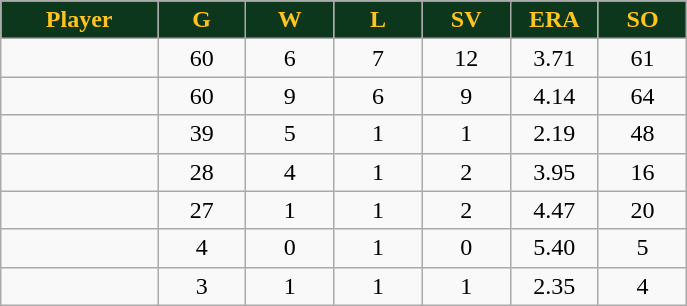<table class="wikitable sortable">
<tr>
<th style="background:#0C371D;color:#ffc322;" width="16%">Player</th>
<th style="background:#0C371D;color:#ffc322;" width="9%">G</th>
<th style="background:#0C371D;color:#ffc322;" width="9%">W</th>
<th style="background:#0C371D;color:#ffc322;" width="9%">L</th>
<th style="background:#0C371D;color:#ffc322;" width="9%">SV</th>
<th style="background:#0C371D;color:#ffc322;" width="9%">ERA</th>
<th style="background:#0C371D;color:#ffc322;" width="9%">SO</th>
</tr>
<tr align="center">
<td></td>
<td>60</td>
<td>6</td>
<td>7</td>
<td>12</td>
<td>3.71</td>
<td>61</td>
</tr>
<tr align="center">
<td></td>
<td>60</td>
<td>9</td>
<td>6</td>
<td>9</td>
<td>4.14</td>
<td>64</td>
</tr>
<tr align="center">
<td></td>
<td>39</td>
<td>5</td>
<td>1</td>
<td>1</td>
<td>2.19</td>
<td>48</td>
</tr>
<tr align="center">
<td></td>
<td>28</td>
<td>4</td>
<td>1</td>
<td>2</td>
<td>3.95</td>
<td>16</td>
</tr>
<tr align="center">
<td></td>
<td>27</td>
<td>1</td>
<td>1</td>
<td>2</td>
<td>4.47</td>
<td>20</td>
</tr>
<tr align="center">
<td></td>
<td>4</td>
<td>0</td>
<td>1</td>
<td>0</td>
<td>5.40</td>
<td>5</td>
</tr>
<tr align="center">
<td></td>
<td>3</td>
<td>1</td>
<td>1</td>
<td>1</td>
<td>2.35</td>
<td>4</td>
</tr>
</table>
